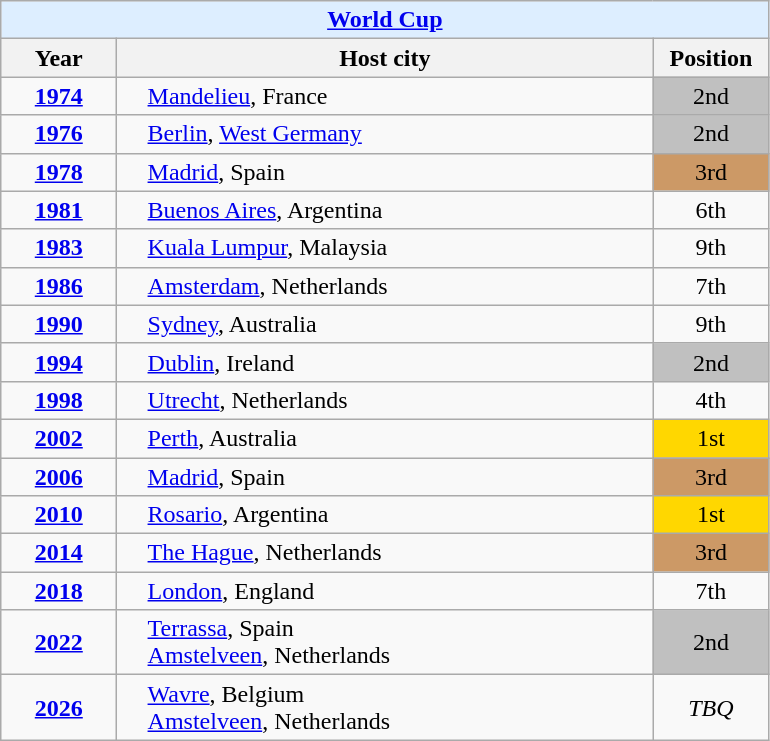<table class="wikitable" style="text-align: center;">
<tr>
<th colspan=3 style="background-color: #ddeeff;"><a href='#'>World Cup</a></th>
</tr>
<tr>
<th style="width: 70px;">Year</th>
<th style="width: 350px;">Host city</th>
<th style="width: 70px;">Position</th>
</tr>
<tr>
<td><strong><a href='#'>1974</a></strong></td>
<td style="text-align: left; padding-left: 20px;"> <a href='#'>Mandelieu</a>, France</td>
<td style="background-color: silver">2nd</td>
</tr>
<tr>
<td><strong><a href='#'>1976</a></strong></td>
<td style="text-align: left; padding-left: 20px;"> <a href='#'>Berlin</a>, <a href='#'>West Germany</a></td>
<td style="background-color: silver">2nd</td>
</tr>
<tr>
<td><strong><a href='#'>1978</a></strong></td>
<td style="text-align: left; padding-left: 20px;"> <a href='#'>Madrid</a>, Spain</td>
<td style="background-color: #cc9966">3rd</td>
</tr>
<tr>
<td><strong><a href='#'>1981</a></strong></td>
<td style="text-align: left; padding-left: 20px;"> <a href='#'>Buenos Aires</a>, Argentina</td>
<td>6th</td>
</tr>
<tr>
<td><strong><a href='#'>1983</a></strong></td>
<td style="text-align: left; padding-left: 20px;"> <a href='#'>Kuala Lumpur</a>, Malaysia</td>
<td>9th</td>
</tr>
<tr>
<td><strong><a href='#'>1986</a></strong></td>
<td style="text-align: left; padding-left: 20px;"> <a href='#'>Amsterdam</a>, Netherlands</td>
<td>7th</td>
</tr>
<tr>
<td><strong><a href='#'>1990</a></strong></td>
<td style="text-align: left; padding-left: 20px;"> <a href='#'>Sydney</a>, Australia</td>
<td>9th</td>
</tr>
<tr>
<td><strong><a href='#'>1994</a></strong></td>
<td style="text-align: left; padding-left: 20px;"> <a href='#'>Dublin</a>, Ireland</td>
<td style="background-color: silver">2nd</td>
</tr>
<tr>
<td><strong><a href='#'>1998</a></strong></td>
<td style="text-align: left; padding-left: 20px;"> <a href='#'>Utrecht</a>, Netherlands</td>
<td>4th</td>
</tr>
<tr>
<td><strong><a href='#'>2002</a></strong></td>
<td style="text-align: left; padding-left: 20px;"> <a href='#'>Perth</a>, Australia</td>
<td style="background-color: gold">1st</td>
</tr>
<tr>
<td><strong><a href='#'>2006</a></strong></td>
<td style="text-align: left; padding-left: 20px;"> <a href='#'>Madrid</a>, Spain</td>
<td style="background-color: #cc9966">3rd</td>
</tr>
<tr>
<td><strong><a href='#'>2010</a></strong></td>
<td style="text-align: left; padding-left: 20px;"> <a href='#'>Rosario</a>, Argentina</td>
<td style="background-color: gold">1st</td>
</tr>
<tr>
<td><strong><a href='#'>2014</a></strong></td>
<td style="text-align: left; padding-left: 20px;"> <a href='#'>The Hague</a>, Netherlands</td>
<td style="background-color: #cc9966">3rd</td>
</tr>
<tr>
<td><strong><a href='#'>2018</a></strong></td>
<td style="text-align: left; padding-left: 20px;"> <a href='#'>London</a>, England</td>
<td>7th</td>
</tr>
<tr>
<td><strong><a href='#'>2022</a></strong></td>
<td style="text-align: left; padding-left: 20px;"> <a href='#'>Terrassa</a>, Spain<br> <a href='#'>Amstelveen</a>, Netherlands</td>
<td style="background-color: silver">2nd</td>
</tr>
<tr>
<td><strong><a href='#'>2026</a></strong></td>
<td style="text-align: left; padding-left: 20px;"> <a href='#'>Wavre</a>, Belgium<br> <a href='#'>Amstelveen</a>, Netherlands</td>
<td><em>TBQ</em></td>
</tr>
</table>
